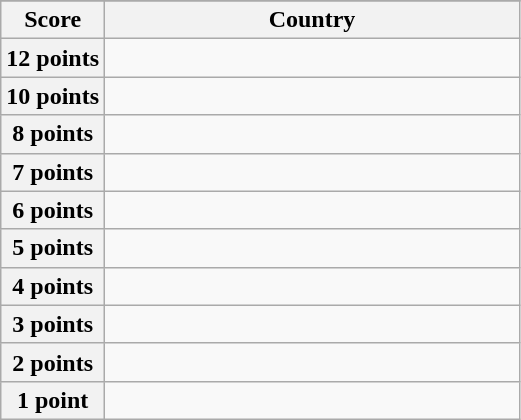<table class="wikitable">
<tr>
</tr>
<tr>
<th scope="col" width="20%">Score</th>
<th scope="col">Country</th>
</tr>
<tr>
<th scope="row">12 points</th>
<td></td>
</tr>
<tr>
<th scope="row">10 points</th>
<td></td>
</tr>
<tr>
<th scope="row">8 points</th>
<td></td>
</tr>
<tr>
<th scope="row">7 points</th>
<td></td>
</tr>
<tr>
<th scope="row">6 points</th>
<td></td>
</tr>
<tr>
<th scope="row">5 points</th>
<td></td>
</tr>
<tr>
<th scope="row">4 points</th>
<td></td>
</tr>
<tr>
<th scope="row">3 points</th>
<td></td>
</tr>
<tr>
<th scope="row">2 points</th>
<td></td>
</tr>
<tr>
<th scope="row">1 point</th>
<td></td>
</tr>
</table>
